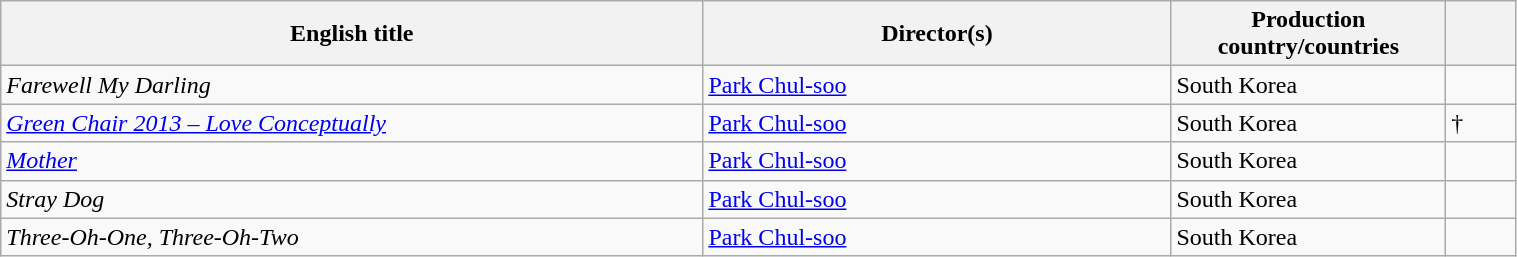<table class="sortable wikitable" width="80%" cellpadding="5">
<tr>
<th width="30%">English title</th>
<th width="20%">Director(s)</th>
<th width="10%">Production country/countries</th>
<th width="3%"></th>
</tr>
<tr>
<td><em>Farewell My Darling </em></td>
<td><a href='#'>Park Chul-soo</a></td>
<td>South Korea</td>
<td></td>
</tr>
<tr>
<td><em><a href='#'>Green Chair 2013 – Love Conceptually</a></em></td>
<td><a href='#'>Park Chul-soo</a></td>
<td>South Korea</td>
<td>†</td>
</tr>
<tr>
<td><em><a href='#'>Mother</a></em></td>
<td><a href='#'>Park Chul-soo</a></td>
<td>South Korea</td>
<td></td>
</tr>
<tr>
<td><em>Stray Dog</em></td>
<td><a href='#'>Park Chul-soo</a></td>
<td>South Korea</td>
<td></td>
</tr>
<tr>
<td><em>Three-Oh-One, Three-Oh-Two</em></td>
<td><a href='#'>Park Chul-soo</a></td>
<td>South Korea</td>
<td></td>
</tr>
</table>
